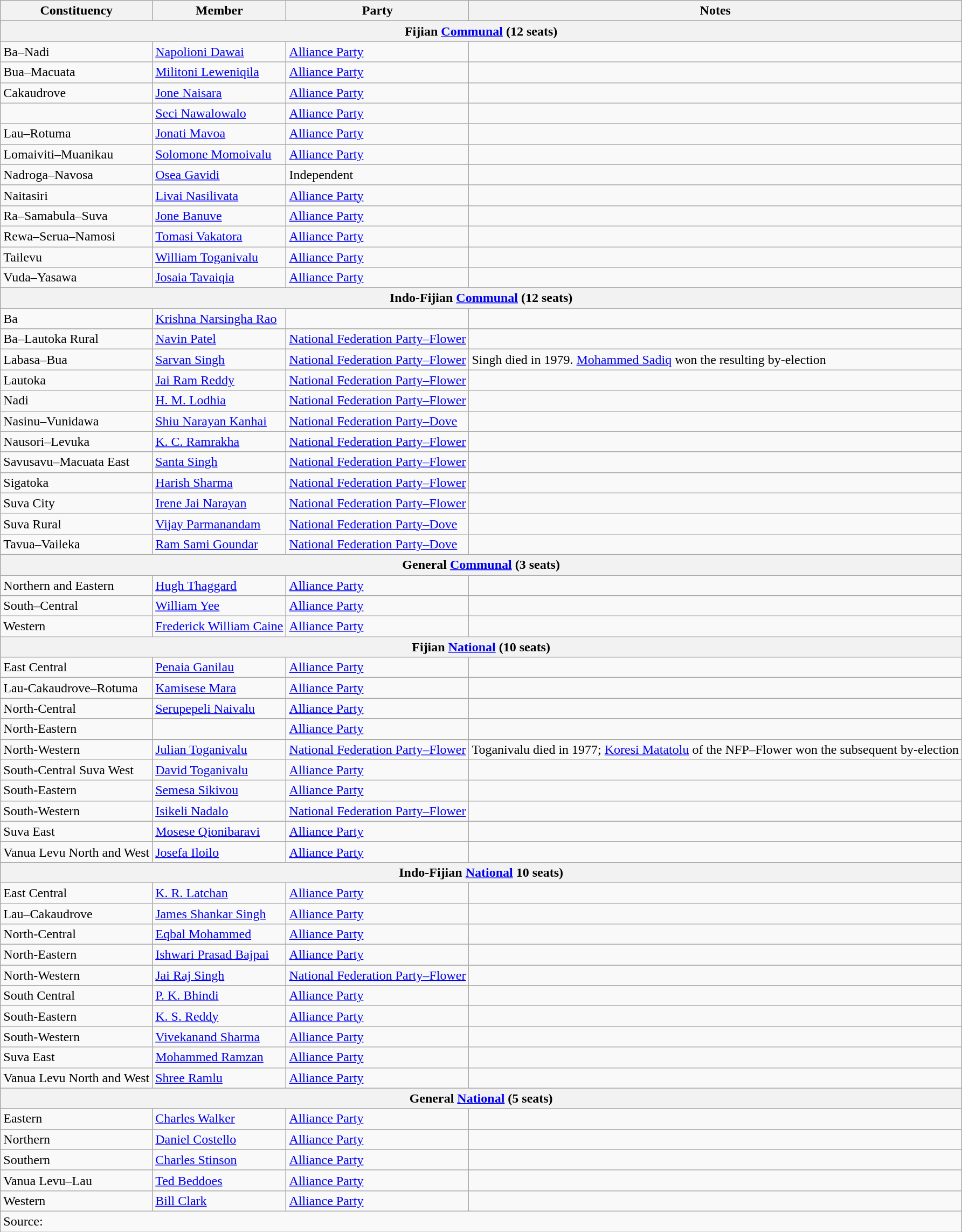<table class=wikitable>
<tr>
<th>Constituency</th>
<th>Member</th>
<th>Party</th>
<th>Notes</th>
</tr>
<tr>
<th colspan=4>Fijian <a href='#'>Communal</a> (12 seats)</th>
</tr>
<tr>
<td>Ba–Nadi</td>
<td><a href='#'>Napolioni Dawai</a></td>
<td><a href='#'>Alliance Party</a></td>
<td></td>
</tr>
<tr>
<td>Bua–Macuata</td>
<td><a href='#'>Militoni Leweniqila</a></td>
<td><a href='#'>Alliance Party</a></td>
<td></td>
</tr>
<tr>
<td>Cakaudrove</td>
<td><a href='#'>Jone Naisara</a></td>
<td><a href='#'>Alliance Party</a></td>
<td></td>
</tr>
<tr>
<td></td>
<td><a href='#'>Seci Nawalowalo</a></td>
<td><a href='#'>Alliance Party</a></td>
<td></td>
</tr>
<tr>
<td>Lau–Rotuma</td>
<td><a href='#'>Jonati Mavoa</a></td>
<td><a href='#'>Alliance Party</a></td>
<td></td>
</tr>
<tr>
<td>Lomaiviti–Muanikau</td>
<td><a href='#'>Solomone Momoivalu</a></td>
<td><a href='#'>Alliance Party</a></td>
<td></td>
</tr>
<tr>
<td>Nadroga–Navosa</td>
<td><a href='#'>Osea Gavidi</a></td>
<td>Independent</td>
<td></td>
</tr>
<tr>
<td>Naitasiri</td>
<td><a href='#'>Livai Nasilivata</a></td>
<td><a href='#'>Alliance Party</a></td>
<td></td>
</tr>
<tr>
<td>Ra–Samabula–Suva</td>
<td><a href='#'>Jone Banuve</a></td>
<td><a href='#'>Alliance Party</a></td>
<td></td>
</tr>
<tr>
<td>Rewa–Serua–Namosi</td>
<td><a href='#'>Tomasi Vakatora</a></td>
<td><a href='#'>Alliance Party</a></td>
<td></td>
</tr>
<tr>
<td>Tailevu</td>
<td><a href='#'>William Toganivalu</a></td>
<td><a href='#'>Alliance Party</a></td>
<td></td>
</tr>
<tr>
<td>Vuda–Yasawa</td>
<td><a href='#'>Josaia Tavaiqia</a></td>
<td><a href='#'>Alliance Party</a></td>
<td></td>
</tr>
<tr>
<th colspan=4>Indo-Fijian <a href='#'>Communal</a> (12 seats)</th>
</tr>
<tr>
<td>Ba</td>
<td><a href='#'>Krishna Narsingha Rao</a></td>
<td></td>
<td></td>
</tr>
<tr>
<td>Ba–Lautoka Rural</td>
<td><a href='#'>Navin Patel</a></td>
<td><a href='#'>National Federation Party–Flower</a></td>
<td></td>
</tr>
<tr>
<td>Labasa–Bua</td>
<td><a href='#'>Sarvan Singh</a></td>
<td><a href='#'>National Federation Party–Flower</a></td>
<td>Singh died in 1979. <a href='#'>Mohammed Sadiq</a> won the resulting by-election</td>
</tr>
<tr>
<td>Lautoka</td>
<td><a href='#'>Jai Ram Reddy</a></td>
<td><a href='#'>National Federation Party–Flower</a></td>
<td></td>
</tr>
<tr>
<td>Nadi</td>
<td><a href='#'>H. M. Lodhia</a></td>
<td><a href='#'>National Federation Party–Flower</a></td>
<td></td>
</tr>
<tr>
<td>Nasinu–Vunidawa</td>
<td><a href='#'>Shiu Narayan Kanhai</a></td>
<td><a href='#'>National Federation Party–Dove</a></td>
<td></td>
</tr>
<tr>
<td>Nausori–Levuka</td>
<td><a href='#'>K. C. Ramrakha</a></td>
<td><a href='#'>National Federation Party–Flower</a></td>
<td></td>
</tr>
<tr>
<td>Savusavu–Macuata East</td>
<td><a href='#'>Santa Singh</a></td>
<td><a href='#'>National Federation Party–Flower</a></td>
<td></td>
</tr>
<tr>
<td>Sigatoka</td>
<td><a href='#'>Harish Sharma</a></td>
<td><a href='#'>National Federation Party–Flower</a></td>
<td></td>
</tr>
<tr>
<td>Suva City</td>
<td><a href='#'>Irene Jai Narayan</a></td>
<td><a href='#'>National Federation Party–Flower</a></td>
<td></td>
</tr>
<tr>
<td>Suva Rural</td>
<td><a href='#'>Vijay Parmanandam</a></td>
<td><a href='#'>National Federation Party–Dove</a></td>
<td></td>
</tr>
<tr>
<td>Tavua–Vaileka</td>
<td><a href='#'>Ram Sami Goundar</a></td>
<td><a href='#'>National Federation Party–Dove</a></td>
<td></td>
</tr>
<tr>
<th colspan=4>General <a href='#'>Communal</a> (3 seats)</th>
</tr>
<tr>
<td>Northern and Eastern</td>
<td><a href='#'>Hugh Thaggard</a></td>
<td><a href='#'>Alliance Party</a></td>
<td></td>
</tr>
<tr>
<td>South–Central</td>
<td><a href='#'>William Yee</a></td>
<td><a href='#'>Alliance Party</a></td>
<td></td>
</tr>
<tr>
<td>Western</td>
<td><a href='#'>Frederick William Caine</a></td>
<td><a href='#'>Alliance Party</a></td>
<td></td>
</tr>
<tr>
<th colspan=4>Fijian <a href='#'>National</a> (10 seats)</th>
</tr>
<tr>
<td>East Central</td>
<td><a href='#'>Penaia Ganilau</a></td>
<td><a href='#'>Alliance Party</a></td>
<td></td>
</tr>
<tr>
<td>Lau-Cakaudrove–Rotuma</td>
<td><a href='#'>Kamisese Mara</a></td>
<td><a href='#'>Alliance Party</a></td>
<td></td>
</tr>
<tr>
<td>North-Central</td>
<td><a href='#'>Serupepeli Naivalu</a></td>
<td><a href='#'>Alliance Party</a></td>
<td></td>
</tr>
<tr>
<td>North-Eastern</td>
<td></td>
<td><a href='#'>Alliance Party</a></td>
<td></td>
</tr>
<tr>
<td>North-Western</td>
<td><a href='#'>Julian Toganivalu</a></td>
<td><a href='#'>National Federation Party–Flower</a></td>
<td>Toganivalu died in 1977; <a href='#'>Koresi Matatolu</a> of the NFP–Flower won the subsequent by-election</td>
</tr>
<tr>
<td>South-Central Suva West</td>
<td><a href='#'>David Toganivalu</a></td>
<td><a href='#'>Alliance Party</a></td>
<td></td>
</tr>
<tr>
<td>South-Eastern</td>
<td><a href='#'>Semesa Sikivou</a></td>
<td><a href='#'>Alliance Party</a></td>
<td></td>
</tr>
<tr>
<td>South-Western</td>
<td><a href='#'>Isikeli Nadalo</a></td>
<td><a href='#'>National Federation Party–Flower</a></td>
<td></td>
</tr>
<tr>
<td>Suva East</td>
<td><a href='#'>Mosese Qionibaravi</a></td>
<td><a href='#'>Alliance Party</a></td>
<td></td>
</tr>
<tr>
<td>Vanua Levu North and West</td>
<td><a href='#'>Josefa Iloilo</a></td>
<td><a href='#'>Alliance Party</a></td>
<td></td>
</tr>
<tr>
<th colspan=4>Indo-Fijian <a href='#'>National</a> 10 seats)</th>
</tr>
<tr>
<td>East Central</td>
<td><a href='#'>K. R. Latchan</a></td>
<td><a href='#'>Alliance Party</a></td>
<td></td>
</tr>
<tr>
<td>Lau–Cakaudrove</td>
<td><a href='#'>James Shankar Singh</a></td>
<td><a href='#'>Alliance Party</a></td>
<td></td>
</tr>
<tr>
<td>North-Central</td>
<td><a href='#'>Eqbal Mohammed</a></td>
<td><a href='#'>Alliance Party</a></td>
<td></td>
</tr>
<tr>
<td>North-Eastern</td>
<td><a href='#'>Ishwari Prasad Bajpai</a></td>
<td><a href='#'>Alliance Party</a></td>
<td></td>
</tr>
<tr>
<td>North-Western</td>
<td><a href='#'>Jai Raj Singh</a></td>
<td><a href='#'>National Federation Party–Flower</a></td>
<td></td>
</tr>
<tr>
<td>South Central</td>
<td><a href='#'>P. K. Bhindi</a></td>
<td><a href='#'>Alliance Party</a></td>
<td></td>
</tr>
<tr>
<td>South-Eastern</td>
<td><a href='#'>K. S. Reddy</a></td>
<td><a href='#'>Alliance Party</a></td>
<td></td>
</tr>
<tr>
<td>South-Western</td>
<td><a href='#'>Vivekanand Sharma</a></td>
<td><a href='#'>Alliance Party</a></td>
<td></td>
</tr>
<tr>
<td>Suva East</td>
<td><a href='#'>Mohammed Ramzan</a></td>
<td><a href='#'>Alliance Party</a></td>
<td></td>
</tr>
<tr>
<td>Vanua Levu North and West</td>
<td><a href='#'>Shree Ramlu</a></td>
<td><a href='#'>Alliance Party</a></td>
<td></td>
</tr>
<tr>
<th colspan=4>General <a href='#'>National</a> (5 seats)</th>
</tr>
<tr>
<td>Eastern</td>
<td><a href='#'>Charles Walker</a></td>
<td><a href='#'>Alliance Party</a></td>
<td></td>
</tr>
<tr>
<td>Northern</td>
<td><a href='#'>Daniel Costello</a></td>
<td><a href='#'>Alliance Party</a></td>
<td></td>
</tr>
<tr>
<td>Southern</td>
<td><a href='#'>Charles Stinson</a></td>
<td><a href='#'>Alliance Party</a></td>
<td></td>
</tr>
<tr>
<td>Vanua Levu–Lau</td>
<td><a href='#'>Ted Beddoes</a></td>
<td><a href='#'>Alliance Party</a></td>
<td></td>
</tr>
<tr>
<td>Western</td>
<td><a href='#'>Bill Clark</a></td>
<td><a href='#'>Alliance Party</a></td>
<td></td>
</tr>
<tr>
<td colspan=4>Source: </td>
</tr>
</table>
